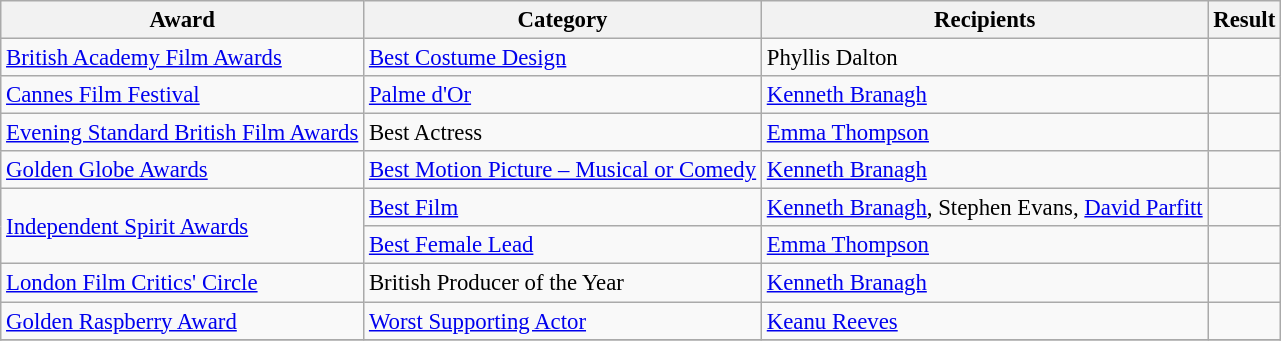<table class="wikitable plainrowheaders" style="font-size: 95%;">
<tr>
<th scope="col">Award</th>
<th scope="col">Category</th>
<th scope="col">Recipients</th>
<th scope="col">Result</th>
</tr>
<tr>
<td><a href='#'>British Academy Film Awards</a></td>
<td><a href='#'>Best Costume Design</a></td>
<td>Phyllis Dalton</td>
<td></td>
</tr>
<tr>
<td><a href='#'>Cannes Film Festival</a></td>
<td><a href='#'>Palme d'Or</a></td>
<td><a href='#'>Kenneth Branagh</a></td>
<td></td>
</tr>
<tr>
<td><a href='#'>Evening Standard British Film Awards</a></td>
<td>Best Actress</td>
<td><a href='#'>Emma Thompson</a></td>
<td></td>
</tr>
<tr>
<td><a href='#'>Golden Globe Awards</a></td>
<td><a href='#'>Best Motion Picture – Musical or Comedy</a></td>
<td><a href='#'>Kenneth Branagh</a></td>
<td></td>
</tr>
<tr>
<td rowspan=2><a href='#'>Independent Spirit Awards</a></td>
<td><a href='#'>Best Film</a></td>
<td><a href='#'>Kenneth Branagh</a>, Stephen Evans, <a href='#'>David Parfitt</a></td>
<td></td>
</tr>
<tr>
<td><a href='#'>Best Female Lead</a></td>
<td><a href='#'>Emma Thompson</a></td>
<td></td>
</tr>
<tr>
<td><a href='#'>London Film Critics' Circle</a></td>
<td>British Producer of the Year</td>
<td><a href='#'>Kenneth Branagh</a></td>
<td></td>
</tr>
<tr>
<td><a href='#'>Golden Raspberry Award</a></td>
<td><a href='#'>Worst Supporting Actor</a></td>
<td><a href='#'>Keanu Reeves</a></td>
<td></td>
</tr>
<tr>
</tr>
</table>
